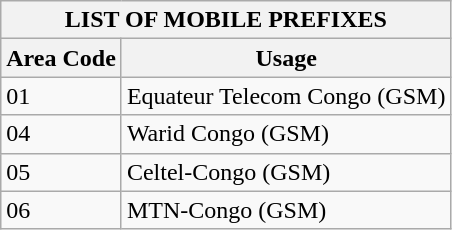<table class="wikitable">
<tr>
<th colspan="2">LIST OF MOBILE PREFIXES</th>
</tr>
<tr>
<th>Area Code</th>
<th>Usage</th>
</tr>
<tr>
<td>01</td>
<td>Equateur Telecom Congo (GSM)</td>
</tr>
<tr>
<td>04</td>
<td>Warid Congo (GSM)</td>
</tr>
<tr>
<td>05</td>
<td>Celtel-Congo (GSM)</td>
</tr>
<tr>
<td>06</td>
<td>MTN-Congo (GSM)</td>
</tr>
</table>
